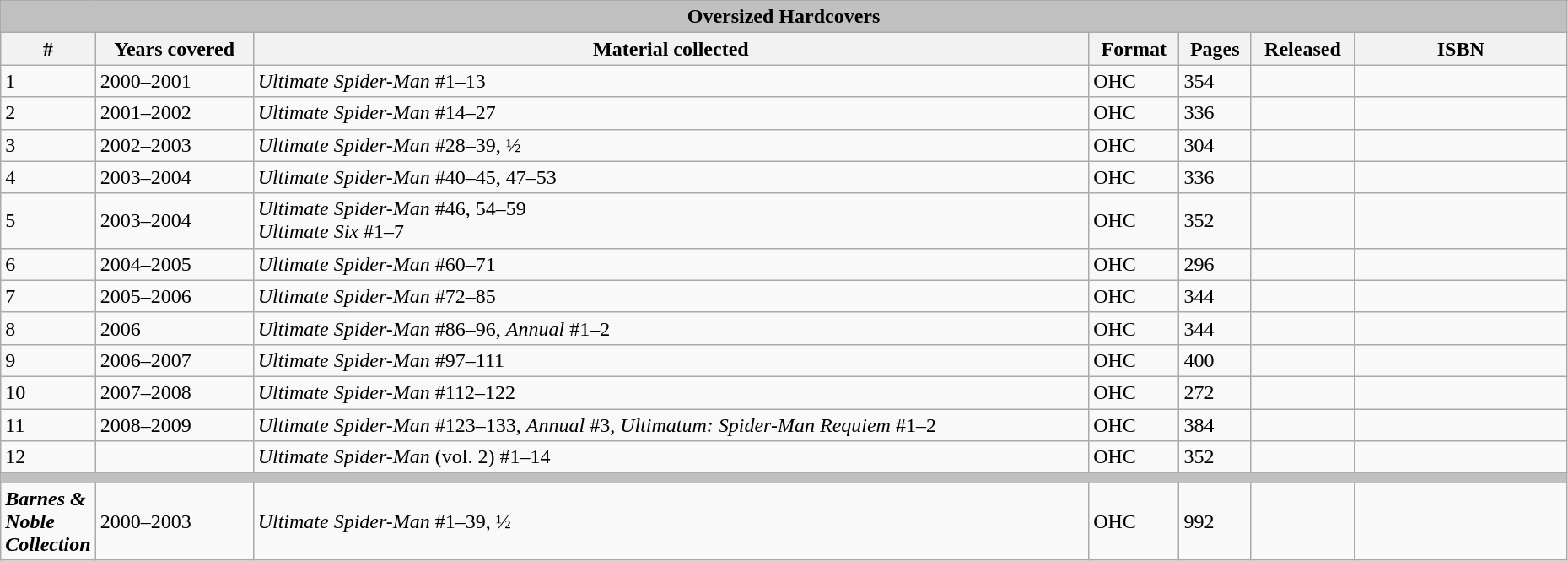<table class="wikitable sortable" width=98%>
<tr>
<th colspan="7" style="background-color: silver;">Oversized Hardcovers</th>
</tr>
<tr>
<th width="4px">#</th>
<th>Years covered</th>
<th>Material collected</th>
<th class="unsortable">Format</th>
<th>Pages</th>
<th>Released</th>
<th class="unsortable" style="width: 10em;">ISBN</th>
</tr>
<tr>
<td>1</td>
<td>2000–2001</td>
<td><em>Ultimate Spider-Man</em> #1–13</td>
<td>OHC</td>
<td>354</td>
<td></td>
<td></td>
</tr>
<tr>
<td>2</td>
<td>2001–2002</td>
<td><em>Ultimate Spider-Man</em> #14–27</td>
<td>OHC</td>
<td>336</td>
<td></td>
<td></td>
</tr>
<tr>
<td>3</td>
<td>2002–2003</td>
<td><em>Ultimate Spider-Man</em> #28–39, ½</td>
<td>OHC</td>
<td>304</td>
<td></td>
<td></td>
</tr>
<tr>
<td>4</td>
<td>2003–2004</td>
<td><em>Ultimate Spider-Man</em> #40–45, 47–53</td>
<td>OHC</td>
<td>336</td>
<td></td>
<td></td>
</tr>
<tr>
<td>5</td>
<td>2003–2004</td>
<td><em>Ultimate Spider-Man</em> #46, 54–59<br><em>Ultimate Six</em> #1–7</td>
<td>OHC</td>
<td>352</td>
<td></td>
<td></td>
</tr>
<tr>
<td>6</td>
<td>2004–2005</td>
<td><em>Ultimate Spider-Man</em> #60–71</td>
<td>OHC</td>
<td>296</td>
<td></td>
<td></td>
</tr>
<tr>
<td>7</td>
<td>2005–2006</td>
<td><em>Ultimate Spider-Man</em> #72–85</td>
<td>OHC</td>
<td>344</td>
<td></td>
<td></td>
</tr>
<tr>
<td>8</td>
<td>2006</td>
<td><em>Ultimate Spider-Man</em> #86–96, <em>Annual</em> #1–2</td>
<td>OHC</td>
<td>344</td>
<td></td>
<td></td>
</tr>
<tr>
<td>9</td>
<td>2006–2007</td>
<td><em>Ultimate Spider-Man</em> #97–111</td>
<td>OHC</td>
<td>400</td>
<td></td>
<td></td>
</tr>
<tr>
<td>10</td>
<td>2007–2008</td>
<td><em>Ultimate Spider-Man</em> #112–122</td>
<td>OHC</td>
<td>272</td>
<td></td>
<td></td>
</tr>
<tr>
<td>11</td>
<td>2008–2009</td>
<td><em>Ultimate Spider-Man</em> #123–133, <em>Annual</em> #3, <em>Ultimatum: Spider-Man Requiem</em> #1–2</td>
<td>OHC</td>
<td>384</td>
<td></td>
<td></td>
</tr>
<tr>
<td>12</td>
<td></td>
<td><em>Ultimate Spider-Man</em> (vol. 2) #1–14</td>
<td>OHC</td>
<td>352</td>
<td></td>
<td></td>
</tr>
<tr>
<th colspan="7" style="background-color: silver;"></th>
</tr>
<tr>
<td><strong><em>Barnes & Noble Collection</em></strong></td>
<td>2000–2003</td>
<td><em>Ultimate Spider-Man</em> #1–39, ½</td>
<td>OHC</td>
<td>992</td>
<td></td>
<td></td>
</tr>
</table>
